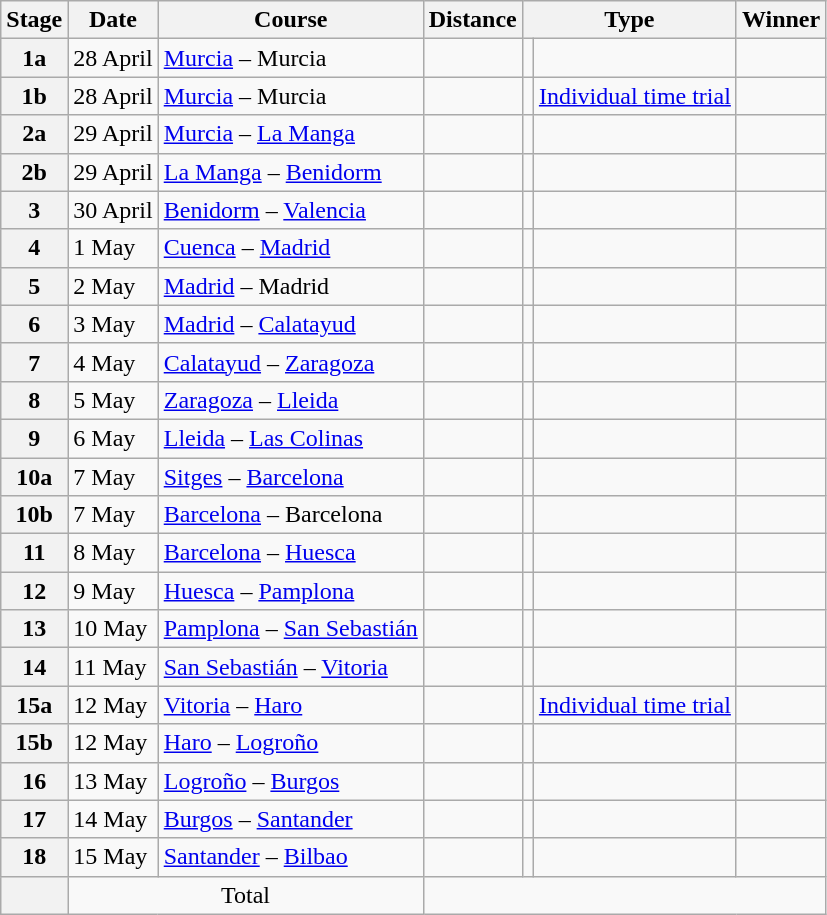<table class="wikitable">
<tr>
<th scope="col">Stage</th>
<th scope="col">Date</th>
<th scope="col">Course</th>
<th scope="col">Distance</th>
<th scope="col" colspan="2">Type</th>
<th scope="col">Winner</th>
</tr>
<tr>
<th scope="row">1a</th>
<td>28 April</td>
<td><a href='#'>Murcia</a> – Murcia</td>
<td style="text-align:center;"></td>
<td></td>
<td></td>
<td></td>
</tr>
<tr>
<th scope="row">1b</th>
<td>28 April</td>
<td><a href='#'>Murcia</a> – Murcia</td>
<td style="text-align:center;"></td>
<td></td>
<td><a href='#'>Individual time trial</a></td>
<td></td>
</tr>
<tr>
<th scope="row">2a</th>
<td>29 April</td>
<td><a href='#'>Murcia</a> – <a href='#'>La Manga</a></td>
<td style="text-align:center;"></td>
<td></td>
<td></td>
<td></td>
</tr>
<tr>
<th scope="row">2b</th>
<td>29 April</td>
<td><a href='#'>La Manga</a> – <a href='#'>Benidorm</a></td>
<td style="text-align:center;"></td>
<td></td>
<td></td>
<td></td>
</tr>
<tr>
<th scope="row">3</th>
<td>30 April</td>
<td><a href='#'>Benidorm</a> – <a href='#'>Valencia</a></td>
<td style="text-align:center;"></td>
<td></td>
<td></td>
<td></td>
</tr>
<tr>
<th scope="row">4</th>
<td>1 May</td>
<td><a href='#'>Cuenca</a> – <a href='#'>Madrid</a></td>
<td style="text-align:center;"></td>
<td></td>
<td></td>
<td></td>
</tr>
<tr>
<th scope="row">5</th>
<td>2 May</td>
<td><a href='#'>Madrid</a> – Madrid</td>
<td style="text-align:center;"></td>
<td></td>
<td></td>
<td></td>
</tr>
<tr>
<th scope="row">6</th>
<td>3 May</td>
<td><a href='#'>Madrid</a> – <a href='#'>Calatayud</a></td>
<td style="text-align:center;"></td>
<td></td>
<td></td>
<td></td>
</tr>
<tr>
<th scope="row">7</th>
<td>4 May</td>
<td><a href='#'>Calatayud</a> – <a href='#'>Zaragoza</a></td>
<td style="text-align:center;"></td>
<td></td>
<td></td>
<td></td>
</tr>
<tr>
<th scope="row">8</th>
<td>5 May</td>
<td><a href='#'>Zaragoza</a> – <a href='#'>Lleida</a></td>
<td style="text-align:center;"></td>
<td></td>
<td></td>
<td></td>
</tr>
<tr>
<th scope="row">9</th>
<td>6 May</td>
<td><a href='#'>Lleida</a> – <a href='#'>Las Colinas</a></td>
<td style="text-align:center;"></td>
<td></td>
<td></td>
<td></td>
</tr>
<tr>
<th scope="row">10a</th>
<td>7 May</td>
<td><a href='#'>Sitges</a> – <a href='#'>Barcelona</a></td>
<td style="text-align:center;"></td>
<td></td>
<td></td>
<td></td>
</tr>
<tr>
<th scope="row">10b</th>
<td>7 May</td>
<td><a href='#'>Barcelona</a> – Barcelona</td>
<td style="text-align:center;"></td>
<td></td>
<td></td>
<td></td>
</tr>
<tr>
<th scope="row">11</th>
<td>8 May</td>
<td><a href='#'>Barcelona</a> – <a href='#'>Huesca</a></td>
<td style="text-align:center;"></td>
<td></td>
<td></td>
<td></td>
</tr>
<tr>
<th scope="row">12</th>
<td>9 May</td>
<td><a href='#'>Huesca</a> – <a href='#'>Pamplona</a></td>
<td style="text-align:center;"></td>
<td></td>
<td></td>
<td></td>
</tr>
<tr>
<th scope="row">13</th>
<td>10 May</td>
<td><a href='#'>Pamplona</a> – <a href='#'>San Sebastián</a></td>
<td style="text-align:center;"></td>
<td></td>
<td></td>
<td></td>
</tr>
<tr>
<th scope="row">14</th>
<td>11 May</td>
<td><a href='#'>San Sebastián</a> – <a href='#'>Vitoria</a></td>
<td style="text-align:center;"></td>
<td></td>
<td></td>
<td></td>
</tr>
<tr>
<th scope="row">15a</th>
<td>12 May</td>
<td><a href='#'>Vitoria</a> – <a href='#'>Haro</a></td>
<td style="text-align:center;"></td>
<td></td>
<td><a href='#'>Individual time trial</a></td>
<td></td>
</tr>
<tr>
<th scope="row">15b</th>
<td>12 May</td>
<td><a href='#'>Haro</a> – <a href='#'>Logroño</a></td>
<td style="text-align:center;"></td>
<td></td>
<td></td>
<td></td>
</tr>
<tr>
<th scope="row">16</th>
<td>13 May</td>
<td><a href='#'>Logroño</a> – <a href='#'>Burgos</a></td>
<td style="text-align:center;"></td>
<td></td>
<td></td>
<td></td>
</tr>
<tr>
<th scope="row">17</th>
<td>14 May</td>
<td><a href='#'>Burgos</a> – <a href='#'>Santander</a></td>
<td style="text-align:center;"></td>
<td></td>
<td></td>
<td></td>
</tr>
<tr>
<th scope="row">18</th>
<td>15 May</td>
<td><a href='#'>Santander</a> – <a href='#'>Bilbao</a></td>
<td style="text-align:center;"></td>
<td></td>
<td></td>
<td></td>
</tr>
<tr>
<th scope="row"></th>
<td colspan="2" style="text-align:center">Total</td>
<td colspan="4" style="text-align:center"></td>
</tr>
</table>
